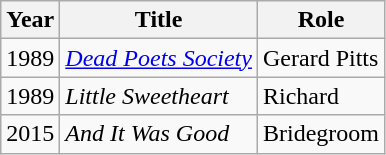<table class="wikitable sortable">
<tr>
<th>Year</th>
<th>Title</th>
<th>Role</th>
</tr>
<tr>
<td>1989</td>
<td><em><a href='#'>Dead Poets Society</a></em></td>
<td>Gerard Pitts</td>
</tr>
<tr>
<td>1989</td>
<td><em>Little Sweetheart</em></td>
<td>Richard</td>
</tr>
<tr>
<td>2015</td>
<td><em>And It Was Good</em></td>
<td>Bridegroom</td>
</tr>
</table>
